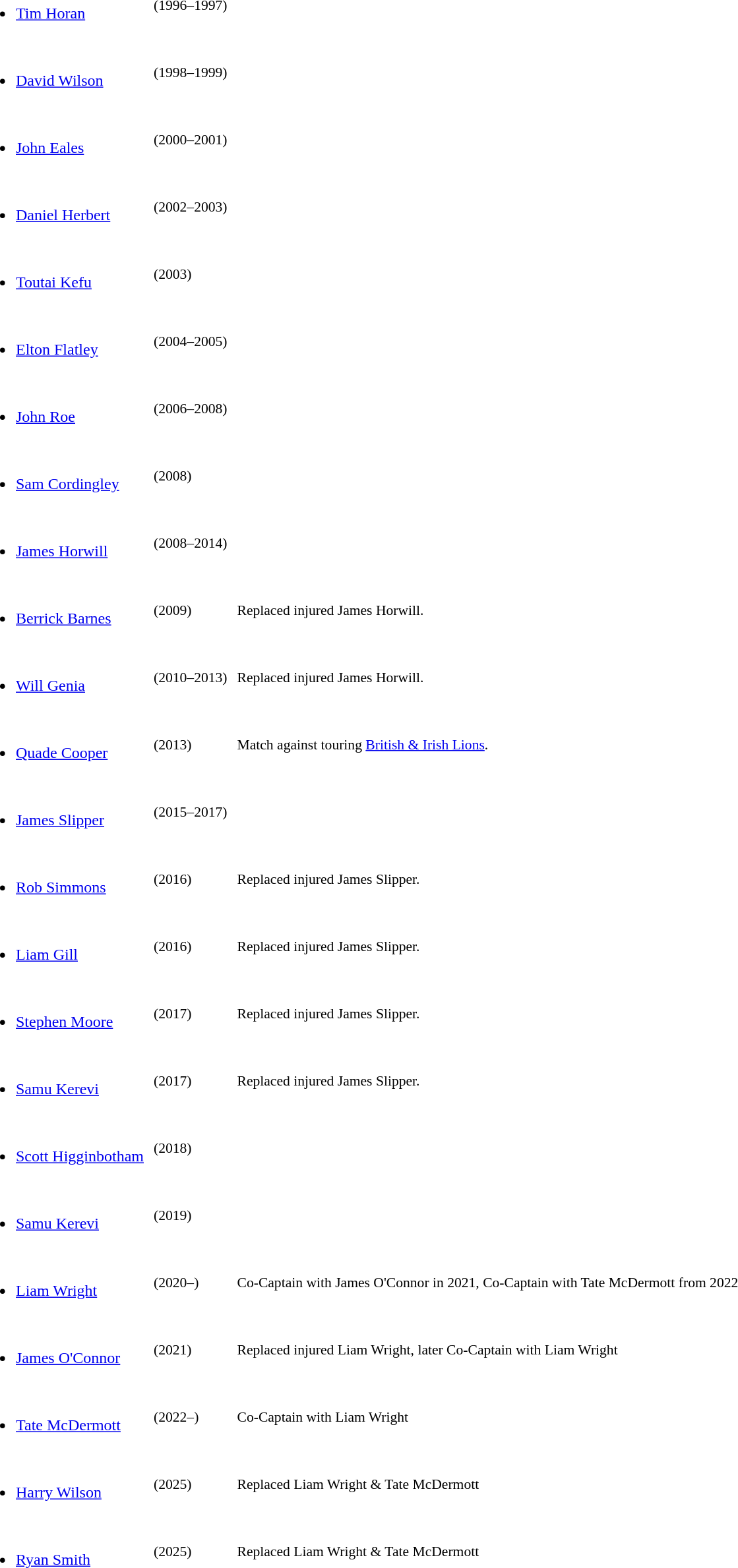<table cellpadding=0 cellspacing=0>
<tr>
<td><br><ul><li><a href='#'>Tim Horan</a></li></ul></td>
<td style="width:10px;"> </td>
<td style=font-size:90%>(1996–1997)</td>
</tr>
<tr>
<td><br><ul><li><a href='#'>David Wilson</a></li></ul></td>
<td style="width:10px;"> </td>
<td style=font-size:90%>(1998–1999)</td>
</tr>
<tr>
<td><br><ul><li><a href='#'>John Eales</a></li></ul></td>
<td style="width:10px;"> </td>
<td style=font-size:90%>(2000–2001)</td>
</tr>
<tr>
<td><br><ul><li><a href='#'>Daniel Herbert</a></li></ul></td>
<td style="width:10px;"> </td>
<td style=font-size:90%>(2002–2003)</td>
</tr>
<tr>
<td><br><ul><li><a href='#'>Toutai Kefu</a></li></ul></td>
<td style="width:10px;"> </td>
<td style=font-size:90%>(2003)</td>
</tr>
<tr>
<td><br><ul><li><a href='#'>Elton Flatley</a></li></ul></td>
<td style="width:10px;"> </td>
<td style=font-size:90%>(2004–2005)</td>
</tr>
<tr>
<td><br><ul><li><a href='#'>John Roe</a></li></ul></td>
<td style="width:10px;"> </td>
<td style=font-size:90%>(2006–2008)</td>
</tr>
<tr>
<td><br><ul><li><a href='#'>Sam Cordingley</a></li></ul></td>
<td style="width:10px;"> </td>
<td style=font-size:90%>(2008)</td>
</tr>
<tr>
<td><br><ul><li><a href='#'>James Horwill</a></li></ul></td>
<td style="width:10px;"> </td>
<td style=font-size:90%>(2008–2014)</td>
</tr>
<tr>
<td><br><ul><li><a href='#'>Berrick Barnes</a></li></ul></td>
<td style="width:10px;"> </td>
<td style=font-size:90%>(2009)</td>
<td style="width:10px;"> </td>
<td style=font-size:90%>Replaced injured James Horwill.</td>
</tr>
<tr>
<td><br><ul><li><a href='#'>Will Genia</a></li></ul></td>
<td style="width:10px;"> </td>
<td style=font-size:90%>(2010–2013)</td>
<td style="width:10px;"> </td>
<td style=font-size:90%>Replaced injured James Horwill.</td>
</tr>
<tr>
<td><br><ul><li><a href='#'>Quade Cooper</a></li></ul></td>
<td style="width:10px;"> </td>
<td style=font-size:90%>(2013)</td>
<td style="width:10px;"> </td>
<td style=font-size:90%>Match against touring <a href='#'>British & Irish Lions</a>.</td>
</tr>
<tr>
<td><br><ul><li><a href='#'>James Slipper</a></li></ul></td>
<td style="width:10px;"> </td>
<td style=font-size:90%>(2015–2017)</td>
</tr>
<tr>
<td><br><ul><li><a href='#'>Rob Simmons</a></li></ul></td>
<td style="width:10px;"> </td>
<td style=font-size:90%>(2016)</td>
<td style="width:10px;"> </td>
<td style=font-size:90%>Replaced injured James Slipper.</td>
</tr>
<tr>
<td><br><ul><li><a href='#'>Liam Gill</a></li></ul></td>
<td style="width:10px;"> </td>
<td style=font-size:90%>(2016)</td>
<td style="width:10px;"> </td>
<td style=font-size:90%>Replaced injured James Slipper.</td>
</tr>
<tr>
<td><br><ul><li><a href='#'>Stephen Moore</a></li></ul></td>
<td style="width:10px;"> </td>
<td style=font-size:90%>(2017)</td>
<td style="width:10px;"> </td>
<td style=font-size:90%>Replaced injured James Slipper.</td>
</tr>
<tr>
<td><br><ul><li><a href='#'>Samu Kerevi</a></li></ul></td>
<td style="width:10px;"> </td>
<td style=font-size:90%>(2017)</td>
<td style="width:10px;"> </td>
<td style=font-size:90%>Replaced injured James Slipper.</td>
</tr>
<tr>
<td><br><ul><li><a href='#'>Scott Higginbotham</a></li></ul></td>
<td style="width:10px;"> </td>
<td style=font-size:90%>(2018)</td>
</tr>
<tr>
<td><br><ul><li><a href='#'>Samu Kerevi</a></li></ul></td>
<td style="width:10px;"> </td>
<td style=font-size:90%>(2019)</td>
</tr>
<tr>
<td><br><ul><li><a href='#'>Liam Wright</a></li></ul></td>
<td style="width:10px;"> </td>
<td style=font-size:90%>(2020–)</td>
<td style="width:10px;"> </td>
<td style=font-size:90%>Co-Captain with James O'Connor in 2021, Co-Captain with Tate McDermott from 2022</td>
</tr>
<tr>
<td><br><ul><li><a href='#'>James O'Connor</a></li></ul></td>
<td style="width:10px;"> </td>
<td style=font-size:90%>(2021)</td>
<td style="width:10px;"> </td>
<td style=font-size:90%>Replaced injured Liam Wright, later Co-Captain with Liam Wright</td>
</tr>
<tr>
<td><br><ul><li><a href='#'>Tate McDermott</a></li></ul></td>
<td style="width:10px;"> </td>
<td style=font-size:90%>(2022–)</td>
<td style="width:10px;"> </td>
<td style=font-size:90%>Co-Captain with Liam Wright</td>
</tr>
<tr>
<td><br><ul><li><a href='#'>Harry Wilson</a></li></ul></td>
<td style="width:10px;"> </td>
<td style=font-size:90%>(2025)</td>
<td style="width:10px;"> </td>
<td style=font-size:90%>Replaced Liam Wright & Tate McDermott</td>
</tr>
<tr>
<td><br><ul><li><a href='#'>Ryan Smith</a></li></ul></td>
<td style="width:10px;"> </td>
<td style=font-size:90%>(2025)</td>
<td style="width:10px;"> </td>
<td style=font-size:90%>Replaced Liam Wright & Tate McDermott</td>
</tr>
</table>
